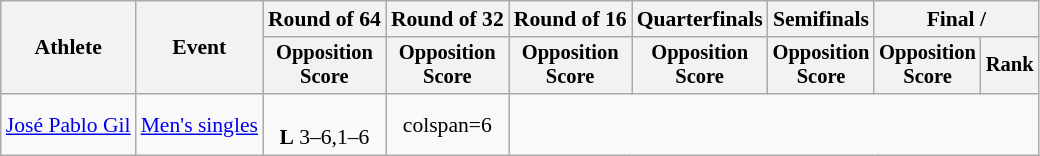<table class=wikitable style="font-size:90%">
<tr>
<th rowspan="2">Athlete</th>
<th rowspan="2">Event</th>
<th>Round of 64</th>
<th>Round of 32</th>
<th>Round of 16</th>
<th>Quarterfinals</th>
<th>Semifinals</th>
<th colspan=2>Final / </th>
</tr>
<tr style="font-size:95%">
<th>Opposition<br>Score</th>
<th>Opposition<br>Score</th>
<th>Opposition<br>Score</th>
<th>Opposition<br>Score</th>
<th>Opposition<br>Score</th>
<th>Opposition<br>Score</th>
<th>Rank</th>
</tr>
<tr align=center>
<td align=left><a href='#'>José Pablo Gil</a></td>
<td align=left><a href='#'>Men's singles</a></td>
<td><br><strong>L</strong> 3–6,1–6</td>
<td>colspan=6 </td>
</tr>
</table>
